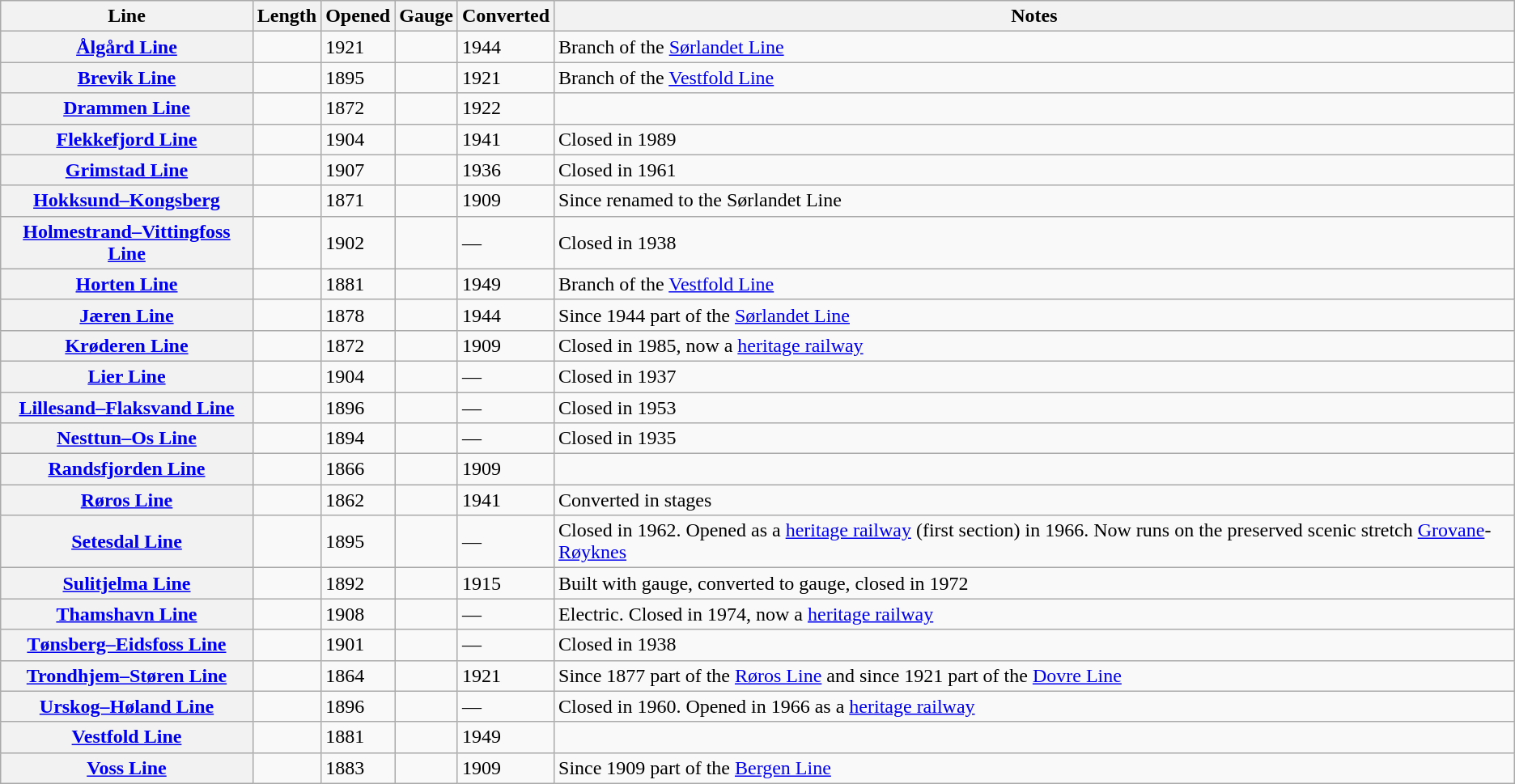<table class="wikitable sortable plainrowheaders">
<tr>
<th scope=col>Line</th>
<th scope=col>Length</th>
<th scope=col>Opened</th>
<th scope=col>Gauge</th>
<th scope=col>Converted</th>
<th scope=col class=unsortable>Notes</th>
</tr>
<tr>
<th scope=row><a href='#'>Ålgård Line</a></th>
<td></td>
<td>1921</td>
<td></td>
<td>1944</td>
<td>Branch of the <a href='#'>Sørlandet Line</a></td>
</tr>
<tr>
<th scope=row><a href='#'>Brevik Line</a></th>
<td></td>
<td>1895</td>
<td></td>
<td>1921</td>
<td>Branch of the <a href='#'>Vestfold Line</a></td>
</tr>
<tr>
<th scope=row><a href='#'>Drammen Line</a></th>
<td></td>
<td>1872</td>
<td></td>
<td>1922</td>
<td></td>
</tr>
<tr>
<th scope=row><a href='#'>Flekkefjord Line</a></th>
<td></td>
<td>1904</td>
<td></td>
<td>1941</td>
<td>Closed in 1989</td>
</tr>
<tr>
<th scope=row><a href='#'>Grimstad Line</a></th>
<td></td>
<td>1907</td>
<td></td>
<td>1936</td>
<td>Closed in 1961</td>
</tr>
<tr>
<th scope=row><a href='#'>Hokksund–Kongsberg</a></th>
<td></td>
<td>1871</td>
<td></td>
<td>1909</td>
<td>Since renamed to the Sørlandet Line</td>
</tr>
<tr>
<th scope=row><a href='#'>Holmestrand–Vittingfoss Line</a></th>
<td></td>
<td>1902</td>
<td></td>
<td>—</td>
<td>Closed in 1938</td>
</tr>
<tr>
<th scope=row><a href='#'>Horten Line</a></th>
<td></td>
<td>1881</td>
<td></td>
<td>1949</td>
<td>Branch of the <a href='#'>Vestfold Line</a></td>
</tr>
<tr>
<th scope=row><a href='#'>Jæren Line</a></th>
<td></td>
<td>1878</td>
<td></td>
<td>1944</td>
<td>Since 1944 part of the <a href='#'>Sørlandet Line</a></td>
</tr>
<tr>
<th scope=row><a href='#'>Krøderen Line</a></th>
<td></td>
<td>1872</td>
<td></td>
<td>1909</td>
<td>Closed in 1985, now a <a href='#'>heritage railway</a></td>
</tr>
<tr>
<th scope=row><a href='#'>Lier Line</a></th>
<td></td>
<td>1904</td>
<td></td>
<td>—</td>
<td>Closed in 1937</td>
</tr>
<tr>
<th scope=row><a href='#'>Lillesand–Flaksvand Line</a></th>
<td></td>
<td>1896</td>
<td></td>
<td>—</td>
<td>Closed in 1953</td>
</tr>
<tr>
<th scope=row><a href='#'>Nesttun–Os Line</a></th>
<td></td>
<td>1894</td>
<td></td>
<td>—</td>
<td>Closed in 1935</td>
</tr>
<tr>
<th scope=row><a href='#'>Randsfjorden Line</a></th>
<td></td>
<td>1866</td>
<td></td>
<td>1909</td>
<td></td>
</tr>
<tr>
<th scope=row><a href='#'>Røros Line</a></th>
<td></td>
<td>1862</td>
<td></td>
<td>1941</td>
<td>Converted in stages</td>
</tr>
<tr>
<th scope=row><a href='#'>Setesdal Line</a></th>
<td></td>
<td>1895</td>
<td></td>
<td>—</td>
<td>Closed in 1962. Opened as a <a href='#'>heritage railway</a> (first section) in 1966. Now runs on the preserved scenic  stretch <a href='#'>Grovane</a>-<a href='#'>Røyknes</a></td>
</tr>
<tr>
<th scope=row><a href='#'>Sulitjelma Line</a></th>
<td></td>
<td>1892</td>
<td></td>
<td>1915</td>
<td>Built with  gauge, converted to  gauge, closed in 1972</td>
</tr>
<tr>
<th scope=row><a href='#'>Thamshavn Line</a></th>
<td></td>
<td>1908</td>
<td></td>
<td>—</td>
<td>Electric. Closed in 1974, now a <a href='#'>heritage railway</a></td>
</tr>
<tr>
<th scope=row><a href='#'>Tønsberg–Eidsfoss Line</a></th>
<td></td>
<td>1901</td>
<td></td>
<td>—</td>
<td>Closed in 1938</td>
</tr>
<tr>
<th scope=row><a href='#'>Trondhjem–Støren Line</a></th>
<td></td>
<td>1864</td>
<td></td>
<td>1921</td>
<td>Since 1877 part of the <a href='#'>Røros Line</a> and since 1921 part of the <a href='#'>Dovre Line</a></td>
</tr>
<tr>
<th scope=row><a href='#'>Urskog–Høland Line</a></th>
<td></td>
<td>1896</td>
<td></td>
<td>—</td>
<td>Closed in 1960. Opened in 1966 as a <a href='#'>heritage railway</a></td>
</tr>
<tr>
<th scope=row><a href='#'>Vestfold Line</a></th>
<td></td>
<td>1881</td>
<td></td>
<td>1949</td>
<td></td>
</tr>
<tr>
<th scope=row><a href='#'>Voss Line</a></th>
<td></td>
<td>1883</td>
<td></td>
<td>1909</td>
<td>Since 1909 part of the <a href='#'>Bergen Line</a></td>
</tr>
</table>
